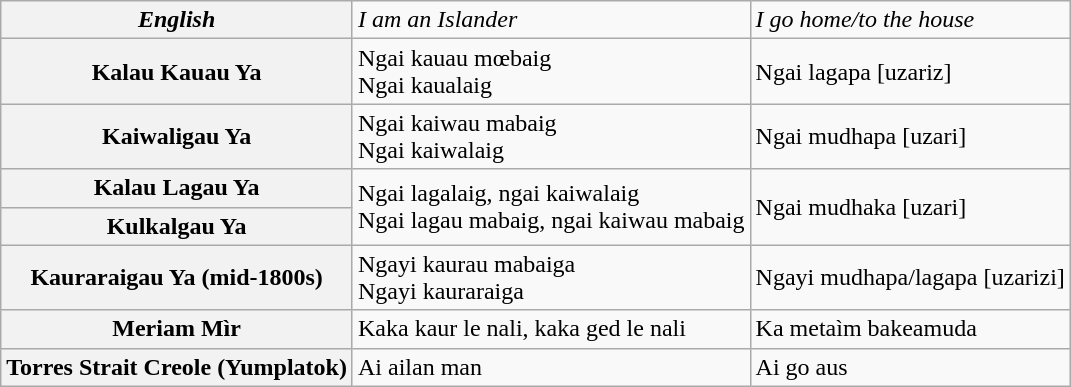<table class="wikitable">
<tr>
<th align=left><em>English</em></th>
<td><em>I am an Islander</em></td>
<td><em>I go home/to the house</em></td>
</tr>
<tr>
<th align=left>Kalau Kauau Ya</th>
<td>Ngai kauau mœbaig<br>Ngai kaualaig</td>
<td>Ngai lagapa [uzariz]</td>
</tr>
<tr>
<th align=left>Kaiwaligau Ya</th>
<td>Ngai kaiwau mabaig<br>Ngai kaiwalaig</td>
<td>Ngai mudhapa [uzari]</td>
</tr>
<tr>
<th align=left>Kalau Lagau Ya</th>
<td rowspan="2">Ngai lagalaig, ngai kaiwalaig<br>Ngai lagau mabaig, ngai kaiwau mabaig</td>
<td rowspan="2">Ngai mudhaka [uzari]</td>
</tr>
<tr>
<th align=left>Kulkalgau Ya</th>
</tr>
<tr>
<th align="left">Kauraraigau Ya (mid-1800s)</th>
<td>Ngayi kaurau mabaiga<br>Ngayi kauraraiga</td>
<td>Ngayi mudhapa/lagapa [uzarizi]</td>
</tr>
<tr>
<th align="left">Meriam Mìr</th>
<td>Kaka kaur le nali, kaka ged le nali</td>
<td>Ka metaìm bakeamuda</td>
</tr>
<tr>
<th align="left">Torres Strait Creole (Yumplatok)</th>
<td>Ai ailan man</td>
<td>Ai go aus</td>
</tr>
</table>
